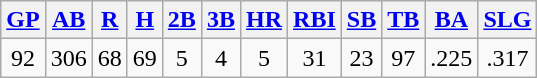<table class="wikitable">
<tr>
<th><a href='#'>GP</a></th>
<th><a href='#'>AB</a></th>
<th><a href='#'>R</a></th>
<th><a href='#'>H</a></th>
<th><a href='#'>2B</a></th>
<th><a href='#'>3B</a></th>
<th><a href='#'>HR</a></th>
<th><a href='#'>RBI</a></th>
<th><a href='#'>SB</a></th>
<th><a href='#'>TB</a></th>
<th><a href='#'>BA</a></th>
<th><a href='#'>SLG</a></th>
</tr>
<tr align=center>
<td>92</td>
<td>306</td>
<td>68</td>
<td>69</td>
<td>5</td>
<td>4</td>
<td>5</td>
<td>31</td>
<td>23</td>
<td>97</td>
<td>.225</td>
<td>.317</td>
</tr>
</table>
